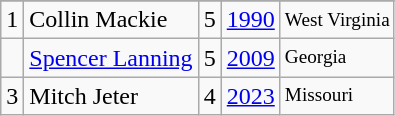<table class="wikitable">
<tr>
</tr>
<tr>
<td>1</td>
<td>Collin Mackie</td>
<td>5</td>
<td><a href='#'>1990</a></td>
<td style="font-size:80%;">West Virginia</td>
</tr>
<tr>
<td></td>
<td><a href='#'>Spencer Lanning</a></td>
<td>5</td>
<td><a href='#'>2009</a></td>
<td style="font-size:80%;">Georgia</td>
</tr>
<tr>
<td>3</td>
<td>Mitch Jeter</td>
<td>4</td>
<td><a href='#'>2023</a></td>
<td style="font-size:80%;">Missouri</td>
</tr>
</table>
